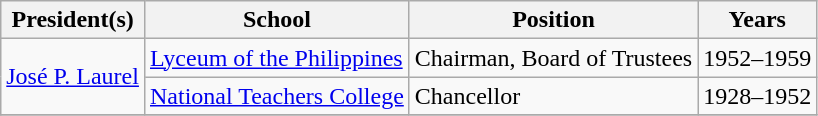<table class="wikitable">
<tr>
<th>President(s)</th>
<th>School</th>
<th>Position</th>
<th>Years</th>
</tr>
<tr>
<td rowspan="2"><a href='#'>José P. Laurel</a></td>
<td><a href='#'>Lyceum of the Philippines</a></td>
<td>Chairman, Board of Trustees</td>
<td>1952–1959</td>
</tr>
<tr>
<td><a href='#'>National Teachers College</a></td>
<td>Chancellor</td>
<td>1928–1952</td>
</tr>
<tr>
</tr>
</table>
